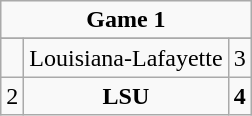<table class="wikitable">
<tr style="text-align:center;">
<td colspan="3"><strong>Game 1</strong></td>
</tr>
<tr style="text-align:center;">
</tr>
<tr style="text-align:center;">
<td></td>
<td>Louisiana-Lafayette</td>
<td>3</td>
</tr>
<tr style="text-align:center;">
<td>2</td>
<td><strong>LSU</strong></td>
<td><strong>4</strong></td>
</tr>
</table>
